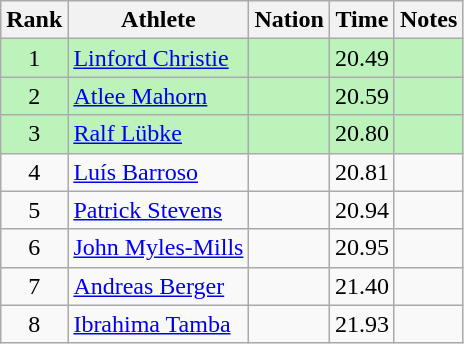<table class="wikitable sortable" style="text-align:center">
<tr>
<th>Rank</th>
<th>Athlete</th>
<th>Nation</th>
<th>Time</th>
<th>Notes</th>
</tr>
<tr style="background:#bbf3bb;">
<td>1</td>
<td align=left><a href='#'>Linford Christie</a></td>
<td align=left></td>
<td>20.49</td>
<td></td>
</tr>
<tr style="background:#bbf3bb;">
<td>2</td>
<td align=left><a href='#'>Atlee Mahorn</a></td>
<td align=left></td>
<td>20.59</td>
<td></td>
</tr>
<tr style="background:#bbf3bb;">
<td>3</td>
<td align=left><a href='#'>Ralf Lübke</a></td>
<td align=left></td>
<td>20.80</td>
<td></td>
</tr>
<tr>
<td>4</td>
<td align=left><a href='#'>Luís Barroso</a></td>
<td align=left></td>
<td>20.81</td>
<td></td>
</tr>
<tr>
<td>5</td>
<td align=left><a href='#'>Patrick Stevens</a></td>
<td align=left></td>
<td>20.94</td>
<td></td>
</tr>
<tr>
<td>6</td>
<td align=left><a href='#'>John Myles-Mills</a></td>
<td align=left></td>
<td>20.95</td>
<td></td>
</tr>
<tr>
<td>7</td>
<td align=left><a href='#'>Andreas Berger</a></td>
<td align=left></td>
<td>21.40</td>
<td></td>
</tr>
<tr>
<td>8</td>
<td align=left><a href='#'>Ibrahima Tamba</a></td>
<td align=left></td>
<td>21.93</td>
<td></td>
</tr>
</table>
